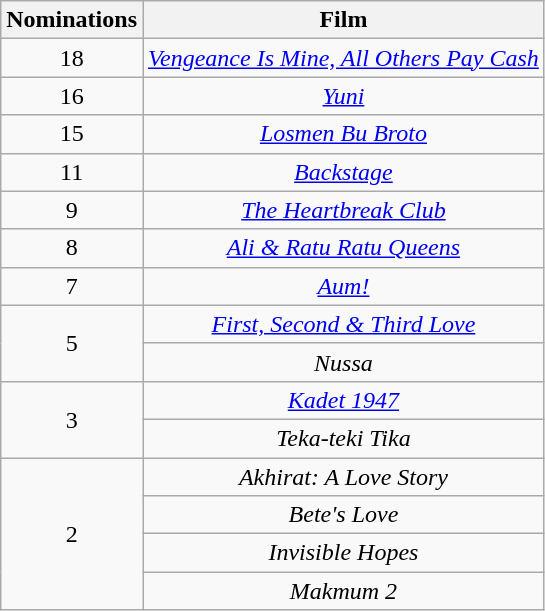<table class="wikitable plainrowheaders" style="text-align:center;">
<tr>
<th scope="col" style="width:55px;">Nominations</th>
<th scope="col" style="text-align:center;">Film</th>
</tr>
<tr>
<td>18</td>
<td><em><a href='#'>Vengeance Is Mine, All Others Pay Cash</a></em></td>
</tr>
<tr>
<td>16</td>
<td><em><a href='#'>Yuni</a></em></td>
</tr>
<tr>
<td>15</td>
<td><em><a href='#'>Losmen Bu Broto</a></em></td>
</tr>
<tr>
<td>11</td>
<td><em><a href='#'>Backstage</a></em></td>
</tr>
<tr>
<td>9</td>
<td><em><a href='#'>The Heartbreak Club</a></em></td>
</tr>
<tr>
<td>8</td>
<td><em><a href='#'>Ali & Ratu Ratu Queens</a></em></td>
</tr>
<tr>
<td>7</td>
<td><em><a href='#'>Aum!</a></em></td>
</tr>
<tr>
<td rowspan="2">5</td>
<td><em><a href='#'>First, Second & Third Love</a></em></td>
</tr>
<tr>
<td><em>Nussa</em></td>
</tr>
<tr>
<td rowspan="2">3</td>
<td><em><a href='#'>Kadet 1947</a></em></td>
</tr>
<tr>
<td><em>Teka-teki Tika</em></td>
</tr>
<tr>
<td rowspan="4">2</td>
<td><em>Akhirat: A Love Story</em></td>
</tr>
<tr>
<td><em>Bete's Love</em></td>
</tr>
<tr>
<td><em>Invisible Hopes</em></td>
</tr>
<tr>
<td><em>Makmum 2</em></td>
</tr>
</table>
